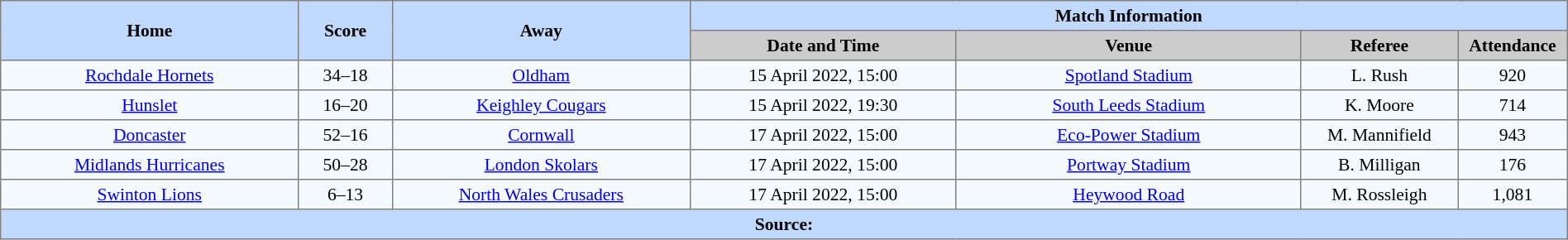<table border=1 style="border-collapse:collapse; font-size:90%; text-align:center;" cellpadding=3 cellspacing=0 width=100%>
<tr bgcolor=#C1D8FF>
<th scope="col" rowspan=2 width=19%>Home</th>
<th scope="col" rowspan=2 width=6%>Score</th>
<th scope="col" rowspan=2 width=19%>Away</th>
<th colspan=4>Match Information</th>
</tr>
<tr bgcolor=#CCCCCC>
<th scope="col" width=17%>Date and Time</th>
<th scope="col" width=22%>Venue</th>
<th scope="col" width=10%>Referee</th>
<th scope="col" width=7%>Attendance</th>
</tr>
<tr bgcolor=#F5FAFF>
<td> <a href='#'>Rochdale Hornets</a></td>
<td>34–18</td>
<td> <a href='#'>Oldham</a></td>
<td>15 April 2022, 15:00</td>
<td><a href='#'>Spotland Stadium</a></td>
<td>L. Rush</td>
<td>920</td>
</tr>
<tr bgcolor=#F5FAFF>
<td> <a href='#'>Hunslet</a></td>
<td>16–20</td>
<td> <a href='#'>Keighley Cougars</a></td>
<td>15 April 2022, 19:30</td>
<td><a href='#'>South Leeds Stadium</a></td>
<td>K. Moore</td>
<td>714</td>
</tr>
<tr bgcolor=#F5FAFF>
<td> <a href='#'>Doncaster</a></td>
<td>52–16</td>
<td> <a href='#'>Cornwall</a></td>
<td>17 April 2022, 15:00</td>
<td><a href='#'>Eco-Power Stadium</a></td>
<td>M. Mannifield</td>
<td>943</td>
</tr>
<tr bgcolor=#F5FAFF>
<td> <a href='#'>Midlands Hurricanes</a></td>
<td>50–28</td>
<td> <a href='#'>London Skolars</a></td>
<td>17 April 2022, 15:00</td>
<td><a href='#'>Portway Stadium</a></td>
<td>B. Milligan</td>
<td>176</td>
</tr>
<tr bgcolor=#F5FAFF>
<td> <a href='#'>Swinton Lions</a></td>
<td>6–13</td>
<td> <a href='#'>North Wales Crusaders</a></td>
<td>17 April 2022, 15:00</td>
<td><a href='#'>Heywood Road</a></td>
<td>M. Rossleigh</td>
<td>1,081</td>
</tr>
<tr style="background:#c1d8ff;">
<th colspan=7>Source:</th>
</tr>
</table>
